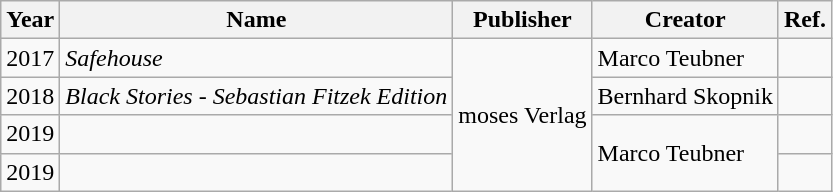<table class="wikitable">
<tr>
<th>Year</th>
<th>Name</th>
<th>Publisher</th>
<th>Creator</th>
<th>Ref.</th>
</tr>
<tr>
<td rowspan="1">2017</td>
<td><em>Safehouse</em></td>
<td rowspan="4">moses Verlag</td>
<td rowspan="1">Marco Teubner</td>
<td></td>
</tr>
<tr>
<td>2018</td>
<td><em>Black Stories - Sebastian Fitzek Edition</em></td>
<td rowspan="1">Bernhard Skopnik</td>
<td></td>
</tr>
<tr>
<td>2019</td>
<td></td>
<td rowspan="2">Marco Teubner</td>
<td></td>
</tr>
<tr>
<td>2019</td>
<td></td>
<td></td>
</tr>
</table>
